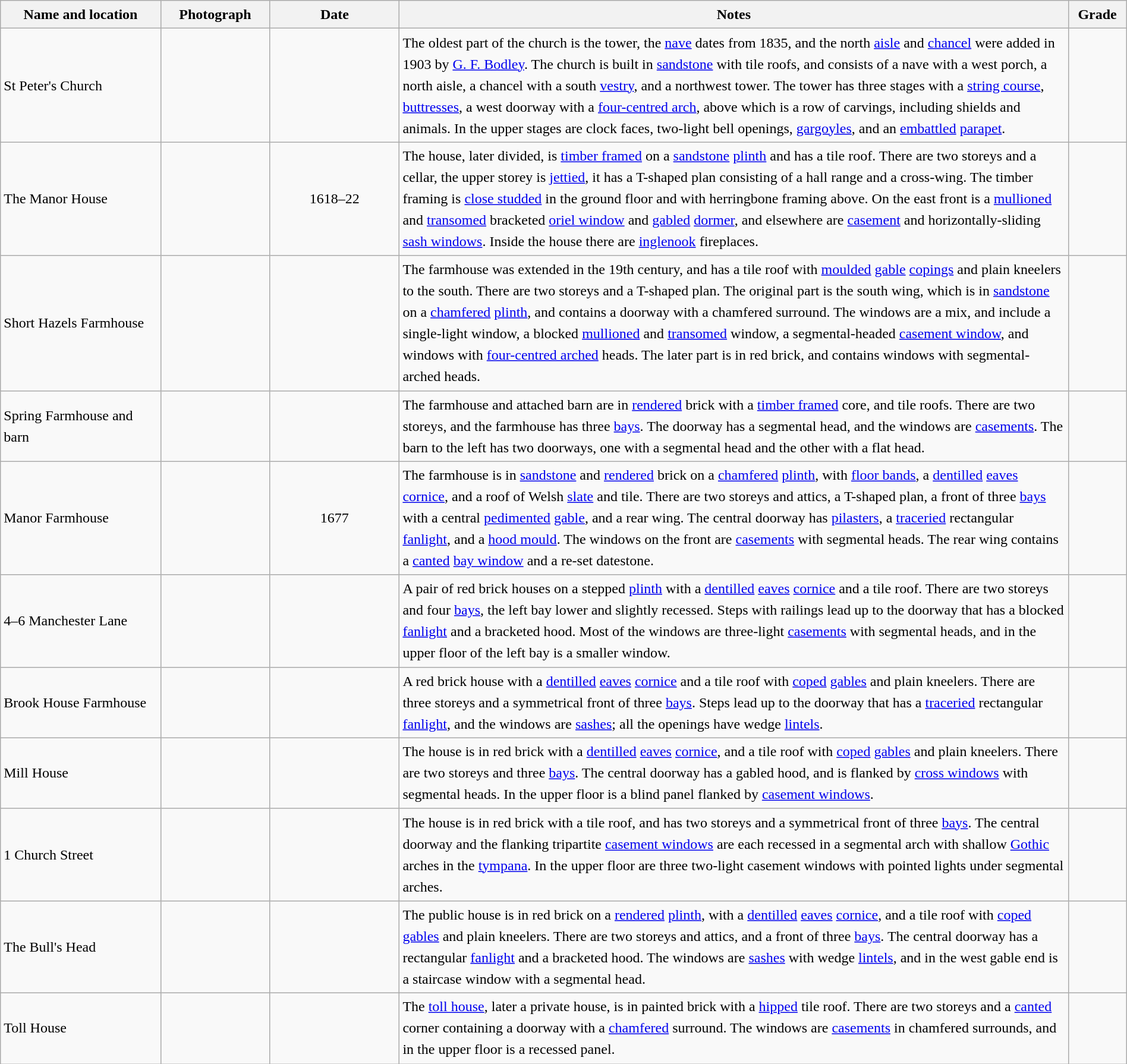<table class="wikitable sortable plainrowheaders" style="width:100%; border:0; text-align:left; line-height:150%;">
<tr>
<th scope="col"  style="width:150px">Name and location</th>
<th scope="col"  style="width:100px" class="unsortable">Photograph</th>
<th scope="col"  style="width:120px">Date</th>
<th scope="col"  style="width:650px" class="unsortable">Notes</th>
<th scope="col"  style="width:50px">Grade</th>
</tr>
<tr>
<td>St Peter's Church<br><small></small></td>
<td></td>
<td align="center"></td>
<td>The oldest part of the church is the tower, the <a href='#'>nave</a> dates from 1835, and the north <a href='#'>aisle</a> and <a href='#'>chancel</a> were added in 1903 by <a href='#'>G. F. Bodley</a>.  The church is built in <a href='#'>sandstone</a> with tile roofs, and consists of a nave with a west porch, a north aisle, a chancel with a south <a href='#'>vestry</a>, and a northwest tower.  The tower has three stages with a <a href='#'>string course</a>, <a href='#'>buttresses</a>, a west doorway with a <a href='#'>four-centred arch</a>, above which is a row of carvings, including shields and animals.  In the upper stages are clock faces, two-light bell openings, <a href='#'>gargoyles</a>, and an <a href='#'>embattled</a> <a href='#'>parapet</a>.</td>
<td align="center" ></td>
</tr>
<tr>
<td>The Manor House<br><small></small></td>
<td></td>
<td align="center">1618–22</td>
<td>The house, later divided, is <a href='#'>timber framed</a> on a <a href='#'>sandstone</a> <a href='#'>plinth</a> and has a tile roof.  There are two storeys and a cellar, the upper storey is <a href='#'>jettied</a>, it has a T-shaped plan consisting of a hall range and a cross-wing.  The timber framing is <a href='#'>close studded</a> in the ground floor and with herringbone framing above.  On the east front is a <a href='#'>mullioned</a> and <a href='#'>transomed</a> bracketed <a href='#'>oriel window</a> and <a href='#'>gabled</a> <a href='#'>dormer</a>, and elsewhere are <a href='#'>casement</a> and horizontally-sliding <a href='#'>sash windows</a>.  Inside the house there are <a href='#'>inglenook</a> fireplaces.</td>
<td align="center" ></td>
</tr>
<tr>
<td>Short Hazels Farmhouse<br><small></small></td>
<td></td>
<td align="center"></td>
<td>The farmhouse was extended in the 19th century, and has a tile roof with <a href='#'>moulded</a> <a href='#'>gable</a> <a href='#'>copings</a> and plain kneelers to the south.  There are two storeys and a T-shaped plan.  The original part is the south wing, which is in <a href='#'>sandstone</a> on a <a href='#'>chamfered</a> <a href='#'>plinth</a>, and contains a doorway with a chamfered surround.  The windows are a mix, and include a single-light window, a blocked <a href='#'>mullioned</a> and <a href='#'>transomed</a> window, a segmental-headed <a href='#'>casement window</a>, and windows with <a href='#'>four-centred arched</a> heads.  The later part is in red brick, and contains windows with segmental-arched heads.</td>
<td align="center" ></td>
</tr>
<tr>
<td>Spring Farmhouse and barn<br><small></small></td>
<td></td>
<td align="center"></td>
<td>The farmhouse and attached barn are in <a href='#'>rendered</a> brick with a <a href='#'>timber framed</a> core, and tile roofs.  There are two storeys, and the farmhouse has three <a href='#'>bays</a>.  The doorway has a segmental head, and the windows are <a href='#'>casements</a>.  The barn to the left has two doorways, one with a segmental head and the other with a flat head.</td>
<td align="center" ></td>
</tr>
<tr>
<td>Manor Farmhouse<br><small></small></td>
<td></td>
<td align="center">1677</td>
<td>The farmhouse is in <a href='#'>sandstone</a> and <a href='#'>rendered</a> brick on a <a href='#'>chamfered</a> <a href='#'>plinth</a>, with <a href='#'>floor bands</a>, a <a href='#'>dentilled</a> <a href='#'>eaves</a> <a href='#'>cornice</a>, and a roof of Welsh <a href='#'>slate</a> and tile.  There are two storeys and attics, a T-shaped plan, a front of three <a href='#'>bays</a> with a central <a href='#'>pedimented</a> <a href='#'>gable</a>, and a rear wing.  The central doorway has <a href='#'>pilasters</a>, a <a href='#'>traceried</a> rectangular <a href='#'>fanlight</a>, and a <a href='#'>hood mould</a>.  The windows on the front are <a href='#'>casements</a> with segmental heads.  The rear wing contains a <a href='#'>canted</a> <a href='#'>bay window</a> and a re-set datestone.</td>
<td align="center" ></td>
</tr>
<tr>
<td>4–6 Manchester Lane<br><small></small></td>
<td></td>
<td align="center"></td>
<td>A pair of red brick houses on a stepped <a href='#'>plinth</a> with a <a href='#'>dentilled</a> <a href='#'>eaves</a> <a href='#'>cornice</a> and a tile roof.  There are two storeys and four <a href='#'>bays</a>, the left bay lower and slightly recessed.  Steps with railings lead up to the doorway that has a blocked <a href='#'>fanlight</a> and a bracketed hood.  Most of the windows are three-light <a href='#'>casements</a> with segmental heads, and in the upper floor of the left bay is a smaller window.</td>
<td align="center" ></td>
</tr>
<tr>
<td>Brook House Farmhouse<br><small></small></td>
<td></td>
<td align="center"></td>
<td>A red brick house with a <a href='#'>dentilled</a> <a href='#'>eaves</a> <a href='#'>cornice</a> and a tile roof with <a href='#'>coped</a> <a href='#'>gables</a> and plain kneelers.  There are three storeys and a symmetrical front of three <a href='#'>bays</a>.  Steps lead up to the doorway that has a <a href='#'>traceried</a> rectangular <a href='#'>fanlight</a>, and the windows are <a href='#'>sashes</a>; all the openings have wedge <a href='#'>lintels</a>.</td>
<td align="center" ></td>
</tr>
<tr>
<td>Mill House<br><small></small></td>
<td></td>
<td align="center"></td>
<td>The house is in red brick with a <a href='#'>dentilled</a> <a href='#'>eaves</a> <a href='#'>cornice</a>, and a tile roof with <a href='#'>coped</a> <a href='#'>gables</a> and plain kneelers.  There are two storeys and three <a href='#'>bays</a>.  The central doorway has a gabled hood, and is flanked by <a href='#'>cross windows</a> with segmental heads.  In the upper floor is a blind panel flanked by <a href='#'>casement windows</a>.</td>
<td align="center" ></td>
</tr>
<tr>
<td>1 Church Street<br><small></small></td>
<td></td>
<td align="center"></td>
<td>The house is in red brick with a tile roof, and has two storeys and a symmetrical front of three <a href='#'>bays</a>.  The central doorway and the flanking tripartite <a href='#'>casement windows</a> are each recessed in a segmental arch with shallow <a href='#'>Gothic</a> arches in the <a href='#'>tympana</a>.  In the upper floor are three two-light casement windows with pointed lights under segmental arches.</td>
<td align="center" ></td>
</tr>
<tr>
<td>The Bull's Head<br><small></small></td>
<td></td>
<td align="center"></td>
<td>The public house is in red brick on a <a href='#'>rendered</a> <a href='#'>plinth</a>, with a <a href='#'>dentilled</a> <a href='#'>eaves</a> <a href='#'>cornice</a>, and a tile roof with <a href='#'>coped</a> <a href='#'>gables</a> and plain kneelers.  There are two storeys and attics, and a front of three <a href='#'>bays</a>.  The central doorway has a rectangular <a href='#'>fanlight</a> and a bracketed hood.  The windows are <a href='#'>sashes</a> with wedge <a href='#'>lintels</a>, and in the west gable end is a staircase window with a segmental head.</td>
<td align="center" ></td>
</tr>
<tr>
<td>Toll House<br><small></small></td>
<td></td>
<td align="center"></td>
<td>The <a href='#'>toll house</a>, later a private house, is in painted brick with a <a href='#'>hipped</a> tile roof.  There are two storeys and a <a href='#'>canted</a> corner containing a doorway with a <a href='#'>chamfered</a> surround.  The windows are <a href='#'>casements</a> in chamfered surrounds, and in the upper floor is a recessed panel.</td>
<td align="center" ></td>
</tr>
<tr>
</tr>
</table>
